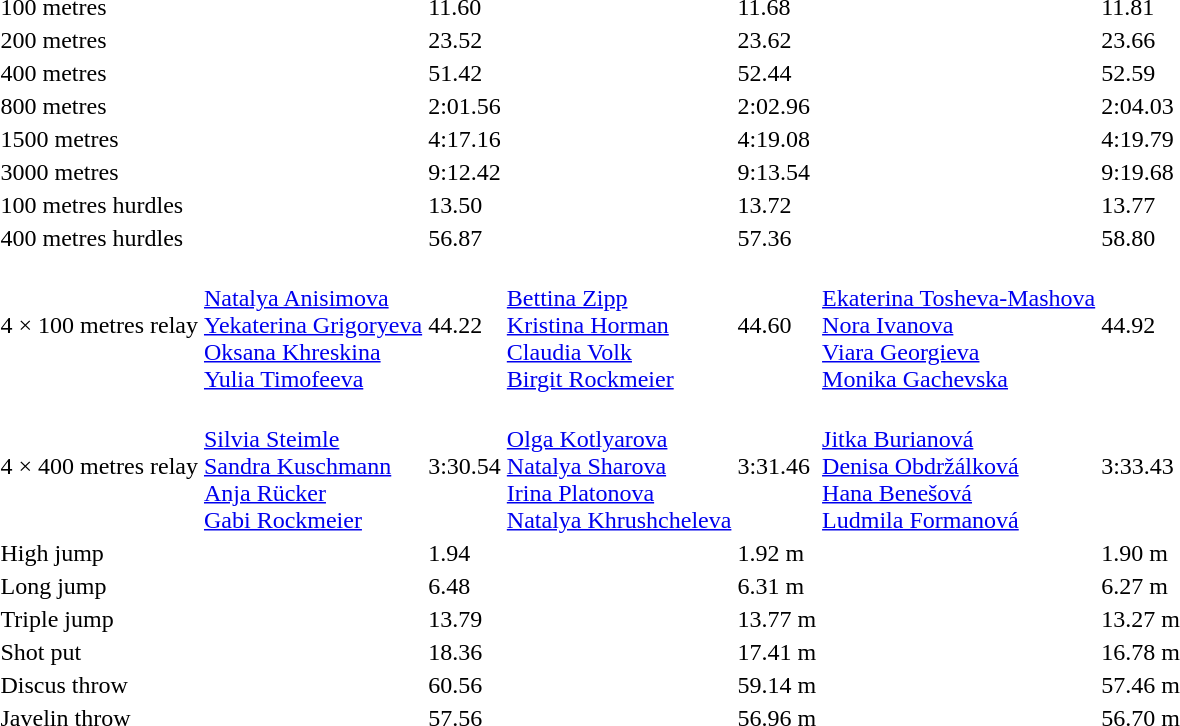<table>
<tr>
<td>100 metres</td>
<td></td>
<td>11.60</td>
<td></td>
<td>11.68</td>
<td></td>
<td>11.81</td>
</tr>
<tr>
<td>200 metres</td>
<td></td>
<td>23.52</td>
<td></td>
<td>23.62</td>
<td></td>
<td>23.66</td>
</tr>
<tr>
<td>400 metres</td>
<td></td>
<td>51.42</td>
<td></td>
<td>52.44</td>
<td></td>
<td>52.59</td>
</tr>
<tr>
<td>800 metres</td>
<td></td>
<td>2:01.56</td>
<td></td>
<td>2:02.96</td>
<td></td>
<td>2:04.03</td>
</tr>
<tr>
<td>1500 metres</td>
<td></td>
<td>4:17.16</td>
<td></td>
<td>4:19.08</td>
<td></td>
<td>4:19.79</td>
</tr>
<tr>
<td>3000 metres</td>
<td></td>
<td>9:12.42</td>
<td></td>
<td>9:13.54</td>
<td></td>
<td>9:19.68</td>
</tr>
<tr>
<td>100 metres hurdles</td>
<td></td>
<td>13.50</td>
<td></td>
<td>13.72</td>
<td></td>
<td>13.77</td>
</tr>
<tr>
<td>400 metres hurdles</td>
<td></td>
<td>56.87</td>
<td></td>
<td>57.36</td>
<td></td>
<td>58.80</td>
</tr>
<tr>
<td>4 × 100 metres relay</td>
<td><br><a href='#'>Natalya Anisimova</a><br><a href='#'>Yekaterina Grigoryeva</a><br><a href='#'>Oksana Khreskina</a><br><a href='#'>Yulia Timofeeva</a></td>
<td>44.22</td>
<td><br><a href='#'>Bettina Zipp</a><br><a href='#'>Kristina Horman</a><br><a href='#'>Claudia Volk</a><br><a href='#'>Birgit Rockmeier</a></td>
<td>44.60</td>
<td><br><a href='#'>Ekaterina Tosheva-Mashova</a><br><a href='#'>Nora Ivanova</a><br><a href='#'>Viara Georgieva</a><br><a href='#'>Monika Gachevska</a></td>
<td>44.92</td>
</tr>
<tr>
<td>4 × 400 metres relay</td>
<td><br><a href='#'>Silvia Steimle</a><br><a href='#'>Sandra Kuschmann</a><br><a href='#'>Anja Rücker</a><br><a href='#'>Gabi Rockmeier</a></td>
<td>3:30.54</td>
<td><br><a href='#'>Olga Kotlyarova</a><br><a href='#'>Natalya Sharova</a><br><a href='#'>Irina Platonova</a><br><a href='#'>Natalya Khrushcheleva</a></td>
<td>3:31.46</td>
<td><br><a href='#'>Jitka Burianová</a><br><a href='#'>Denisa Obdržálková</a><br><a href='#'>Hana Benešová</a><br><a href='#'>Ludmila Formanová</a></td>
<td>3:33.43</td>
</tr>
<tr>
<td>High jump</td>
<td></td>
<td>1.94</td>
<td></td>
<td>1.92 m</td>
<td></td>
<td>1.90 m</td>
</tr>
<tr>
<td>Long jump</td>
<td></td>
<td>6.48</td>
<td></td>
<td>6.31 m</td>
<td></td>
<td>6.27 m</td>
</tr>
<tr>
<td>Triple jump</td>
<td></td>
<td>13.79</td>
<td></td>
<td>13.77 m</td>
<td></td>
<td>13.27 m</td>
</tr>
<tr>
<td>Shot put</td>
<td></td>
<td>18.36</td>
<td></td>
<td>17.41 m</td>
<td></td>
<td>16.78 m</td>
</tr>
<tr>
<td>Discus throw</td>
<td></td>
<td>60.56</td>
<td></td>
<td>59.14 m</td>
<td></td>
<td>57.46 m</td>
</tr>
<tr>
<td>Javelin throw</td>
<td></td>
<td>57.56</td>
<td></td>
<td>56.96 m</td>
<td></td>
<td>56.70 m</td>
</tr>
</table>
